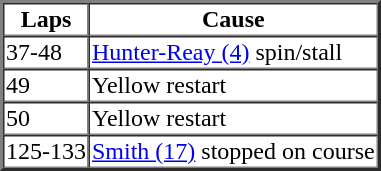<table border=2 cellspacing=0>
<tr>
<th>Laps</th>
<th>Cause</th>
</tr>
<tr>
<td>37-48</td>
<td><a href='#'>Hunter-Reay (4)</a> spin/stall</td>
</tr>
<tr>
<td>49</td>
<td>Yellow restart</td>
</tr>
<tr>
<td>50</td>
<td>Yellow restart</td>
</tr>
<tr>
<td>125-133</td>
<td><a href='#'>Smith (17)</a> stopped on course</td>
</tr>
</table>
